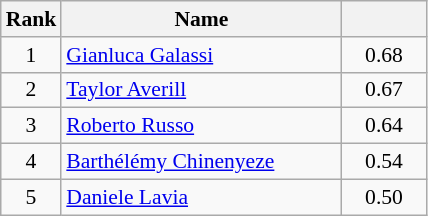<table class="wikitable" style="text-align:center; font-size:90%">
<tr>
<th width=30>Rank</th>
<th width=180>Name</th>
<th width=50></th>
</tr>
<tr>
<td>1</td>
<td style="text-align:left"> <a href='#'>Gianluca Galassi</a></td>
<td>0.68</td>
</tr>
<tr>
<td>2</td>
<td style="text-align:left"> <a href='#'>Taylor Averill</a></td>
<td>0.67</td>
</tr>
<tr>
<td>3</td>
<td style="text-align:left"> <a href='#'>Roberto Russo</a></td>
<td>0.64</td>
</tr>
<tr>
<td>4</td>
<td style="text-align:left"> <a href='#'>Barthélémy Chinenyeze</a></td>
<td>0.54</td>
</tr>
<tr>
<td>5</td>
<td style="text-align:left"> <a href='#'>Daniele Lavia</a></td>
<td>0.50</td>
</tr>
</table>
